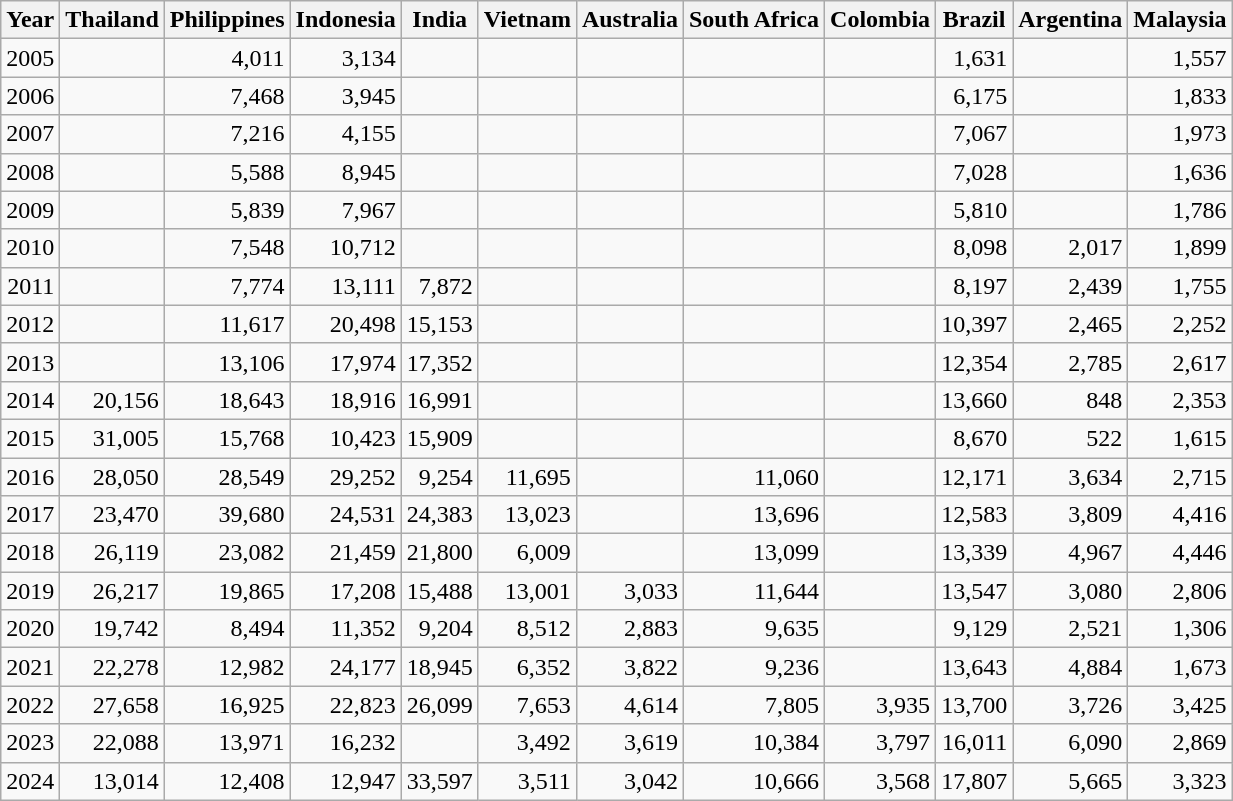<table class=wikitable style="text-align: right;">
<tr>
<th>Year</th>
<th>Thailand</th>
<th>Philippines</th>
<th>Indonesia</th>
<th>India</th>
<th>Vietnam</th>
<th>Australia</th>
<th>South Africa</th>
<th>Colombia</th>
<th>Brazil</th>
<th>Argentina</th>
<th>Malaysia</th>
</tr>
<tr>
<td>2005</td>
<td></td>
<td>4,011</td>
<td>3,134</td>
<td></td>
<td></td>
<td></td>
<td></td>
<td></td>
<td>1,631</td>
<td></td>
<td>1,557</td>
</tr>
<tr>
<td>2006</td>
<td></td>
<td>7,468</td>
<td>3,945</td>
<td></td>
<td></td>
<td></td>
<td></td>
<td></td>
<td>6,175</td>
<td></td>
<td>1,833</td>
</tr>
<tr>
<td>2007</td>
<td></td>
<td>7,216</td>
<td>4,155</td>
<td></td>
<td></td>
<td></td>
<td></td>
<td></td>
<td>7,067</td>
<td></td>
<td>1,973</td>
</tr>
<tr>
<td>2008</td>
<td></td>
<td>5,588</td>
<td>8,945</td>
<td></td>
<td></td>
<td></td>
<td></td>
<td></td>
<td>7,028</td>
<td></td>
<td>1,636</td>
</tr>
<tr>
<td>2009</td>
<td></td>
<td>5,839</td>
<td>7,967</td>
<td></td>
<td></td>
<td></td>
<td></td>
<td></td>
<td>5,810</td>
<td></td>
<td>1,786</td>
</tr>
<tr>
<td>2010</td>
<td></td>
<td>7,548</td>
<td>10,712</td>
<td></td>
<td></td>
<td></td>
<td></td>
<td></td>
<td>8,098</td>
<td>2,017</td>
<td>1,899</td>
</tr>
<tr>
<td>2011</td>
<td></td>
<td>7,774</td>
<td>13,111</td>
<td>7,872</td>
<td></td>
<td></td>
<td></td>
<td></td>
<td>8,197</td>
<td>2,439</td>
<td>1,755</td>
</tr>
<tr>
<td>2012</td>
<td></td>
<td>11,617</td>
<td>20,498</td>
<td>15,153</td>
<td></td>
<td></td>
<td></td>
<td></td>
<td>10,397</td>
<td>2,465</td>
<td>2,252</td>
</tr>
<tr>
<td>2013</td>
<td></td>
<td>13,106</td>
<td>17,974</td>
<td>17,352</td>
<td></td>
<td></td>
<td></td>
<td></td>
<td>12,354</td>
<td>2,785</td>
<td>2,617</td>
</tr>
<tr>
<td>2014</td>
<td>20,156</td>
<td>18,643</td>
<td>18,916</td>
<td>16,991</td>
<td></td>
<td></td>
<td></td>
<td></td>
<td>13,660</td>
<td>848</td>
<td>2,353</td>
</tr>
<tr>
<td>2015</td>
<td>31,005</td>
<td>15,768</td>
<td>10,423</td>
<td>15,909</td>
<td></td>
<td></td>
<td></td>
<td></td>
<td>8,670</td>
<td>522</td>
<td>1,615</td>
</tr>
<tr>
<td>2016</td>
<td>28,050</td>
<td>28,549</td>
<td>29,252</td>
<td>9,254</td>
<td>11,695</td>
<td></td>
<td>11,060</td>
<td></td>
<td>12,171</td>
<td>3,634</td>
<td>2,715</td>
</tr>
<tr>
<td>2017</td>
<td>23,470</td>
<td>39,680</td>
<td>24,531</td>
<td>24,383</td>
<td>13,023</td>
<td></td>
<td>13,696</td>
<td></td>
<td>12,583</td>
<td>3,809</td>
<td>4,416</td>
</tr>
<tr>
<td>2018</td>
<td>26,119</td>
<td>23,082</td>
<td>21,459</td>
<td>21,800</td>
<td>6,009</td>
<td></td>
<td>13,099</td>
<td></td>
<td>13,339</td>
<td>4,967</td>
<td>4,446</td>
</tr>
<tr>
<td>2019</td>
<td>26,217</td>
<td>19,865</td>
<td>17,208</td>
<td>15,488</td>
<td>13,001</td>
<td>3,033</td>
<td>11,644</td>
<td></td>
<td>13,547</td>
<td>3,080</td>
<td>2,806</td>
</tr>
<tr>
<td>2020</td>
<td>19,742</td>
<td>8,494</td>
<td>11,352</td>
<td>9,204</td>
<td>8,512</td>
<td>2,883</td>
<td>9,635</td>
<td></td>
<td>9,129</td>
<td>2,521</td>
<td>1,306</td>
</tr>
<tr>
<td>2021</td>
<td>22,278</td>
<td>12,982</td>
<td>24,177</td>
<td>18,945</td>
<td>6,352</td>
<td>3,822</td>
<td>9,236</td>
<td></td>
<td>13,643</td>
<td>4,884</td>
<td>1,673</td>
</tr>
<tr>
<td>2022</td>
<td>27,658</td>
<td>16,925</td>
<td>22,823</td>
<td>26,099</td>
<td>7,653</td>
<td>4,614</td>
<td>7,805</td>
<td>3,935</td>
<td>13,700</td>
<td>3,726</td>
<td>3,425</td>
</tr>
<tr>
<td>2023</td>
<td>22,088</td>
<td>13,971</td>
<td>16,232</td>
<td></td>
<td>3,492</td>
<td>3,619</td>
<td>10,384</td>
<td>3,797</td>
<td>16,011</td>
<td>6,090</td>
<td>2,869</td>
</tr>
<tr>
<td>2024</td>
<td>13,014</td>
<td>12,408</td>
<td>12,947</td>
<td>33,597</td>
<td>3,511</td>
<td>3,042</td>
<td>10,666</td>
<td>3,568</td>
<td>17,807</td>
<td>5,665</td>
<td>3,323</td>
</tr>
</table>
